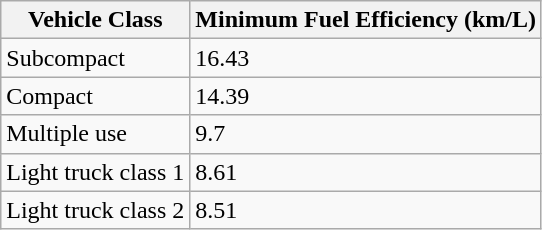<table class="wikitable">
<tr>
<th>Vehicle Class</th>
<th>Minimum Fuel Efficiency (km/L)</th>
</tr>
<tr>
<td>Subcompact</td>
<td>16.43</td>
</tr>
<tr>
<td>Compact</td>
<td>14.39</td>
</tr>
<tr>
<td>Multiple use</td>
<td>9.7</td>
</tr>
<tr>
<td>Light truck class 1</td>
<td>8.61</td>
</tr>
<tr>
<td>Light truck class 2</td>
<td>8.51</td>
</tr>
</table>
